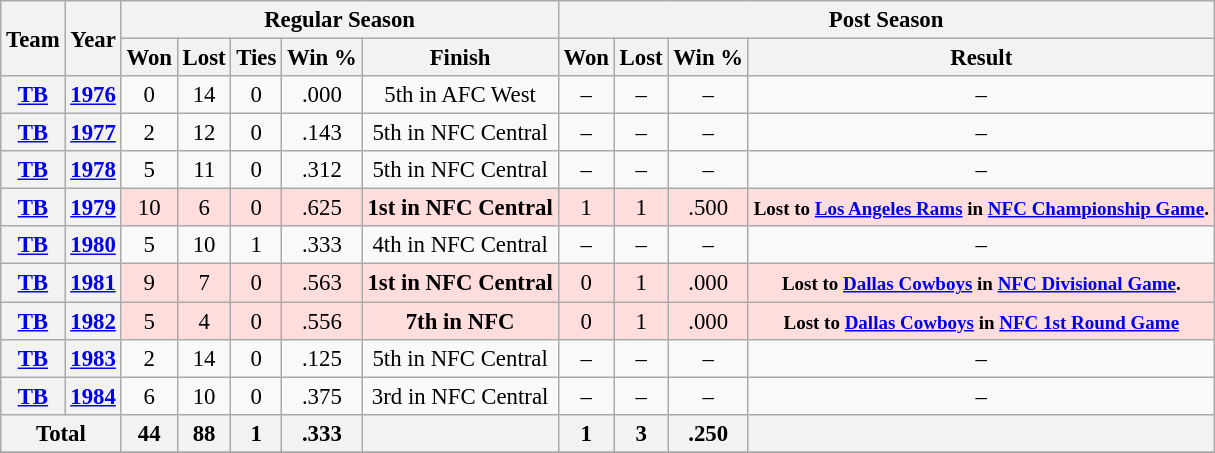<table class="wikitable" style="font-size: 95%; text-align:center;">
<tr>
<th rowspan="2">Team</th>
<th rowspan="2">Year</th>
<th colspan="5">Regular Season</th>
<th colspan="4">Post Season</th>
</tr>
<tr>
<th>Won</th>
<th>Lost</th>
<th>Ties</th>
<th>Win %</th>
<th>Finish</th>
<th>Won</th>
<th>Lost</th>
<th>Win %</th>
<th>Result</th>
</tr>
<tr>
<th><a href='#'>TB</a></th>
<th><a href='#'>1976</a></th>
<td>0</td>
<td>14</td>
<td>0</td>
<td>.000</td>
<td>5th in AFC West</td>
<td>–</td>
<td>–</td>
<td>–</td>
<td>–</td>
</tr>
<tr>
<th><a href='#'>TB</a></th>
<th><a href='#'>1977</a></th>
<td>2</td>
<td>12</td>
<td>0</td>
<td>.143</td>
<td>5th in NFC Central</td>
<td>–</td>
<td>–</td>
<td>–</td>
<td>–</td>
</tr>
<tr>
<th><a href='#'>TB</a></th>
<th><a href='#'>1978</a></th>
<td>5</td>
<td>11</td>
<td>0</td>
<td>.312</td>
<td>5th in NFC Central</td>
<td>–</td>
<td>–</td>
<td>–</td>
<td>–</td>
</tr>
<tr style="background:#fdd;">
<th><a href='#'>TB</a></th>
<th><a href='#'>1979</a></th>
<td>10</td>
<td>6</td>
<td>0</td>
<td>.625</td>
<td><strong>1st in NFC Central</strong></td>
<td>1</td>
<td>1</td>
<td>.500</td>
<td><small><strong>Lost to <a href='#'>Los Angeles Rams</a> in <a href='#'>NFC Championship Game</a>.</strong></small></td>
</tr>
<tr>
<th><a href='#'>TB</a></th>
<th><a href='#'>1980</a></th>
<td>5</td>
<td>10</td>
<td>1</td>
<td>.333</td>
<td>4th in NFC Central</td>
<td>–</td>
<td>–</td>
<td>–</td>
<td>–</td>
</tr>
<tr style="background:#fdd;">
<th><a href='#'>TB</a></th>
<th><a href='#'>1981</a></th>
<td>9</td>
<td>7</td>
<td>0</td>
<td>.563</td>
<td><strong>1st in NFC Central</strong></td>
<td>0</td>
<td>1</td>
<td>.000</td>
<td><small><strong>Lost to <a href='#'>Dallas Cowboys</a> in <a href='#'>NFC Divisional Game</a>.</strong></small></td>
</tr>
<tr style="background:#fdd;">
<th><a href='#'>TB</a></th>
<th><a href='#'>1982</a></th>
<td>5</td>
<td>4</td>
<td>0</td>
<td>.556</td>
<td><strong>7th in NFC</strong></td>
<td>0</td>
<td>1</td>
<td>.000</td>
<td><small><strong>Lost to <a href='#'>Dallas Cowboys</a> in <a href='#'>NFC 1st Round Game</a></strong></small></td>
</tr>
<tr>
<th><a href='#'>TB</a></th>
<th><a href='#'>1983</a></th>
<td>2</td>
<td>14</td>
<td>0</td>
<td>.125</td>
<td>5th in NFC Central</td>
<td>–</td>
<td>–</td>
<td>–</td>
<td>–</td>
</tr>
<tr>
<th><a href='#'>TB</a></th>
<th><a href='#'>1984</a></th>
<td>6</td>
<td>10</td>
<td>0</td>
<td>.375</td>
<td>3rd in NFC Central</td>
<td>–</td>
<td>–</td>
<td>–</td>
<td>–</td>
</tr>
<tr>
<th colspan="2">Total</th>
<th>44</th>
<th>88</th>
<th>1</th>
<th>.333</th>
<th></th>
<th>1</th>
<th>3</th>
<th>.250</th>
<th></th>
</tr>
<tr>
</tr>
</table>
